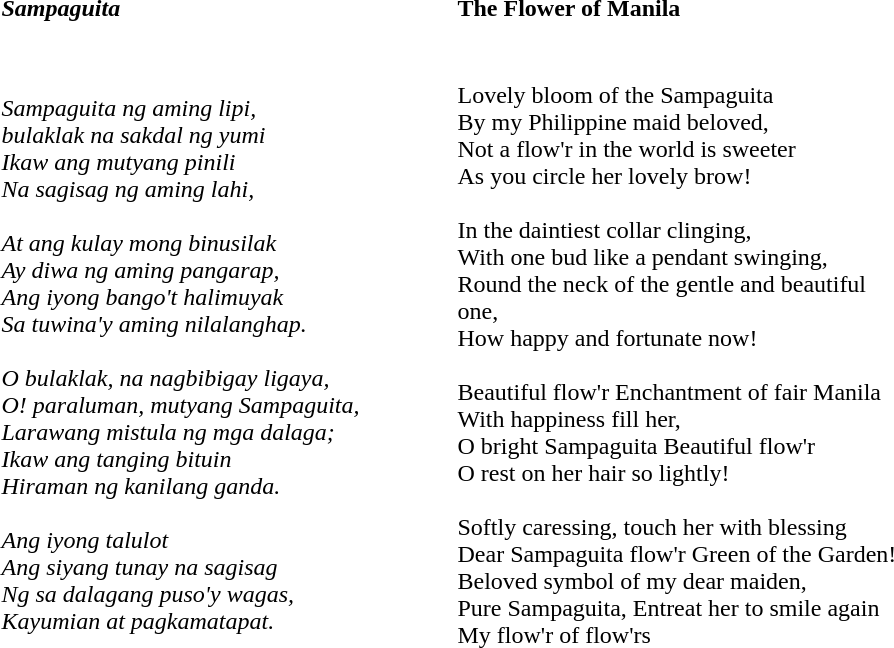<table cellpadding="1"  style="text-align: left;">
<tr --->
<th scope="col" width="300px"><em>Sampaguita</em><br></th>
<th scope="col" width="300px">The Flower of Manila<br></th>
</tr>
<tr --->
<td><br><br><em>Sampaguita ng aming lipi,</em><br>
<em>bulaklak na sakdal ng yumi</em><br>
<em>Ikaw ang mutyang pinili</em><br>
<em>Na sagisag ng aming lahi,</em><br>
<br>
<em>At ang kulay mong binusilak</em><br>
<em>Ay diwa ng aming pangarap,</em><br>
<em>Ang iyong bango't halimuyak</em><br>
<em>Sa tuwina'y aming nilalanghap.</em><br>
<br>
<em>O bulaklak, na nagbibigay ligaya,</em><br>
<em>O! paraluman, mutyang Sampaguita,</em><br>
<em>Larawang mistula ng mga dalaga;</em><br>
<em>Ikaw ang tanging bituin</em> <br>
<em>Hiraman ng kanilang ganda.</em> <br>
<br>
<em>Ang iyong talulot</em><br>
<em>Ang siyang tunay na sagisag</em><br>
<em>Ng sa dalagang puso'y wagas,</em><br>
<em>Kayumian at pagkamatapat.</em><br></td>
<td><br><br>Lovely bloom of the Sampaguita<br>
By my Philippine maid beloved,<br>
Not a flow'r in the world is sweeter<br>
As you circle her lovely brow!<br>
<br>
In the daintiest collar clinging,<br>
With one bud like a pendant swinging,<br>
Round the neck of the gentle and beautiful one,<br>
How happy and fortunate now!<br>
<br>
Beautiful flow'r Enchantment of fair Manila<br>
With happiness fill her,<br>
O bright Sampaguita Beautiful flow'r<br>
O rest on her hair so lightly!<br>
<br>
Softly caressing, touch her with blessing<br>
Dear Sampaguita flow'r Green of the Garden!<br>
Beloved symbol of my dear maiden,<br>
Pure Sampaguita, Entreat her to smile again<br>
My flow'r of flow'rs<br></td>
</tr>
<tr --->
</tr>
</table>
